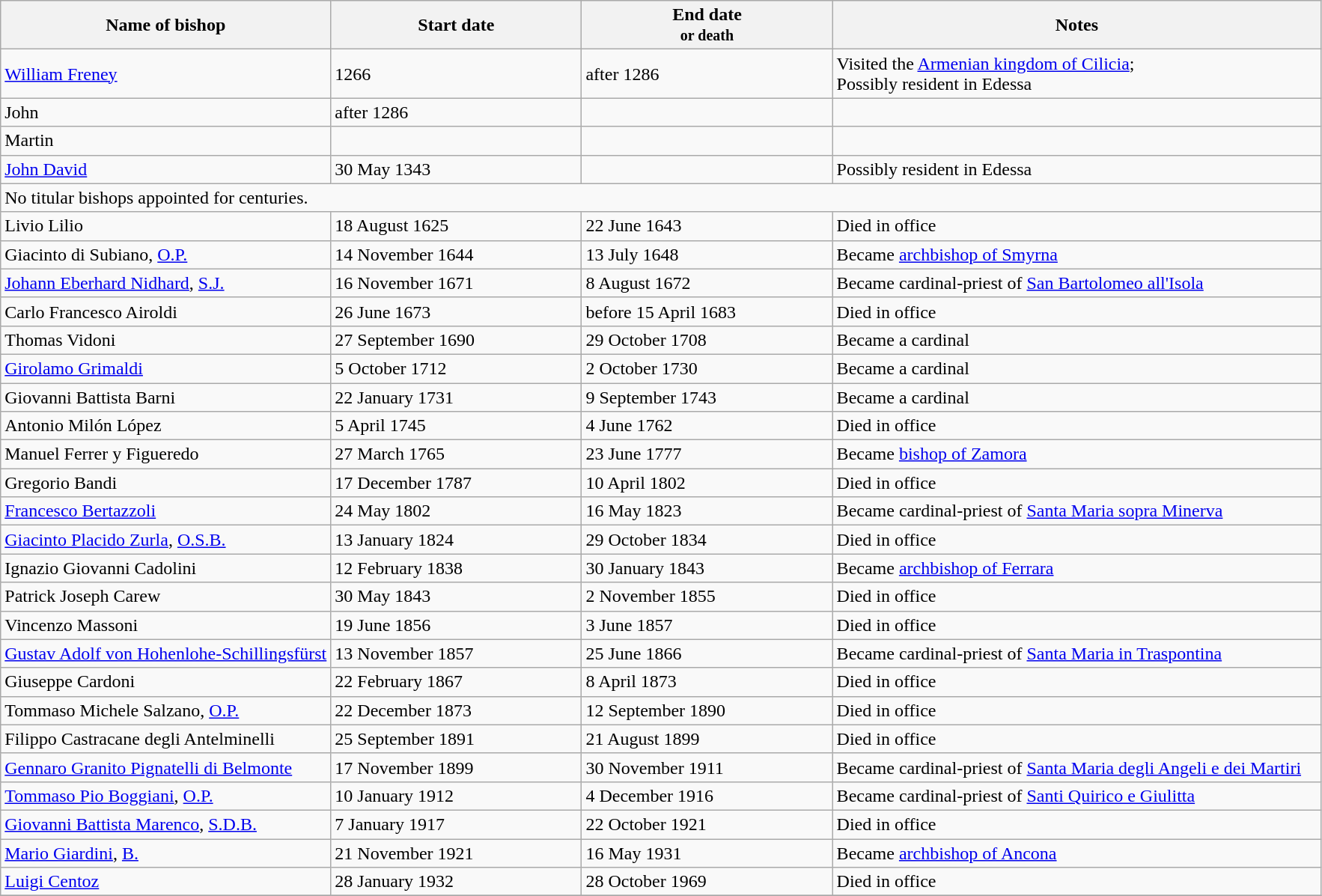<table class="wikitable">
<tr align=left>
<th width="25%">Name of bishop</th>
<th width="19%">Start date</th>
<th width="19%">End date<br><small>or death</small></th>
<th width="37%">Notes</th>
</tr>
<tr>
<td><a href='#'>William Freney</a></td>
<td>1266</td>
<td>after 1286</td>
<td>Visited the <a href='#'>Armenian kingdom of Cilicia</a>;<br>Possibly resident in Edessa</td>
</tr>
<tr>
<td>John</td>
<td>after 1286</td>
<td></td>
<td></td>
</tr>
<tr>
<td>Martin</td>
<td></td>
<td></td>
<td></td>
</tr>
<tr>
<td><a href='#'>John David</a></td>
<td>30 May 1343</td>
<td></td>
<td>Possibly resident in Edessa</td>
</tr>
<tr valign=top>
<td colspan="4">No titular bishops appointed for centuries.</td>
</tr>
<tr>
<td>Livio Lilio</td>
<td>18 August 1625</td>
<td>22 June 1643</td>
<td>Died in office</td>
</tr>
<tr>
<td>Giacinto di Subiano, <a href='#'>O.P.</a></td>
<td>14 November 1644</td>
<td>13 July 1648</td>
<td>Became <a href='#'>archbishop of Smyrna</a></td>
</tr>
<tr>
<td><a href='#'>Johann Eberhard Nidhard</a>, <a href='#'>S.J.</a></td>
<td>16 November 1671</td>
<td>8 August 1672</td>
<td>Became cardinal-priest of <a href='#'>San Bartolomeo all'Isola</a></td>
</tr>
<tr>
<td>Carlo Francesco Airoldi</td>
<td>26 June 1673</td>
<td>before 15 April 1683</td>
<td>Died in office</td>
</tr>
<tr>
<td>Thomas Vidoni</td>
<td>27 September 1690</td>
<td>29 October 1708</td>
<td>Became a cardinal</td>
</tr>
<tr>
<td><a href='#'>Girolamo Grimaldi</a></td>
<td>5 October 1712</td>
<td>2 October 1730</td>
<td>Became a cardinal</td>
</tr>
<tr>
<td>Giovanni Battista Barni</td>
<td>22 January 1731</td>
<td>9 September 1743</td>
<td>Became a cardinal</td>
</tr>
<tr>
<td>Antonio Milón López</td>
<td>5 April 1745</td>
<td>4 June 1762</td>
<td>Died in office</td>
</tr>
<tr>
<td>Manuel Ferrer y Figueredo</td>
<td>27 March 1765</td>
<td>23 June 1777</td>
<td>Became <a href='#'>bishop of Zamora</a></td>
</tr>
<tr>
<td>Gregorio Bandi</td>
<td>17 December 1787</td>
<td>10 April 1802</td>
<td>Died in office</td>
</tr>
<tr>
<td><a href='#'>Francesco Bertazzoli</a></td>
<td>24 May 1802</td>
<td>16 May 1823</td>
<td>Became cardinal-priest of <a href='#'>Santa Maria sopra Minerva</a></td>
</tr>
<tr>
<td><a href='#'>Giacinto Placido Zurla</a>, <a href='#'>O.S.B.</a></td>
<td>13 January 1824</td>
<td>29 October 1834</td>
<td>Died in office</td>
</tr>
<tr>
<td>Ignazio Giovanni Cadolini</td>
<td>12 February 1838</td>
<td>30 January 1843</td>
<td>Became <a href='#'>archbishop of Ferrara</a></td>
</tr>
<tr>
<td>Patrick Joseph Carew</td>
<td>30 May 1843</td>
<td>2 November 1855</td>
<td>Died in office</td>
</tr>
<tr>
<td>Vincenzo Massoni</td>
<td>19 June 1856</td>
<td>3 June 1857</td>
<td>Died in office</td>
</tr>
<tr>
<td><a href='#'>Gustav Adolf von Hohenlohe-Schillingsfürst</a></td>
<td>13 November 1857</td>
<td>25 June 1866</td>
<td>Became cardinal-priest of <a href='#'>Santa Maria in Traspontina</a></td>
</tr>
<tr>
<td>Giuseppe Cardoni</td>
<td>22 February 1867</td>
<td>8 April 1873</td>
<td>Died in office</td>
</tr>
<tr>
<td>Tommaso Michele Salzano, <a href='#'>O.P.</a></td>
<td>22 December 1873</td>
<td>12 September 1890</td>
<td>Died in office</td>
</tr>
<tr>
<td>Filippo Castracane degli Antelminelli</td>
<td>25 September 1891</td>
<td>21 August 1899</td>
<td>Died in office</td>
</tr>
<tr>
<td><a href='#'>Gennaro Granito Pignatelli di Belmonte</a></td>
<td>17 November 1899</td>
<td>30 November 1911</td>
<td>Became cardinal-priest of <a href='#'>Santa Maria degli Angeli e dei Martiri</a></td>
</tr>
<tr>
<td><a href='#'>Tommaso Pio Boggiani</a>, <a href='#'>O.P.</a></td>
<td>10 January 1912</td>
<td>4 December 1916</td>
<td>Became cardinal-priest of <a href='#'>Santi Quirico e Giulitta</a></td>
</tr>
<tr>
<td><a href='#'>Giovanni Battista Marenco</a>, <a href='#'>S.D.B.</a></td>
<td>7 January 1917</td>
<td>22 October 1921</td>
<td>Died in office</td>
</tr>
<tr>
<td><a href='#'>Mario Giardini</a>, <a href='#'>B.</a></td>
<td>21 November 1921</td>
<td>16 May 1931</td>
<td>Became <a href='#'>archbishop of Ancona</a></td>
</tr>
<tr>
<td><a href='#'>Luigi Centoz</a></td>
<td>28 January 1932</td>
<td>28 October 1969</td>
<td>Died in office</td>
</tr>
<tr>
</tr>
</table>
